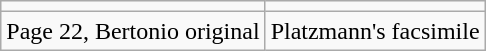<table class="wikitable">
<tr>
<td></td>
<td></td>
</tr>
<tr>
<td>Page 22, Bertonio original</td>
<td>Platzmann's facsimile</td>
</tr>
</table>
